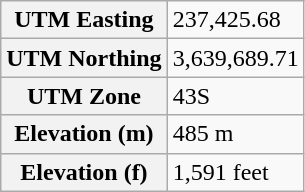<table class="wikitable">
<tr>
<th>UTM Easting</th>
<td>237,425.68</td>
</tr>
<tr>
<th>UTM Northing</th>
<td>3,639,689.71</td>
</tr>
<tr>
<th>UTM Zone</th>
<td>43S</td>
</tr>
<tr>
<th>Elevation (m)</th>
<td>485 m</td>
</tr>
<tr>
<th>Elevation (f)</th>
<td>1,591 feet</td>
</tr>
</table>
